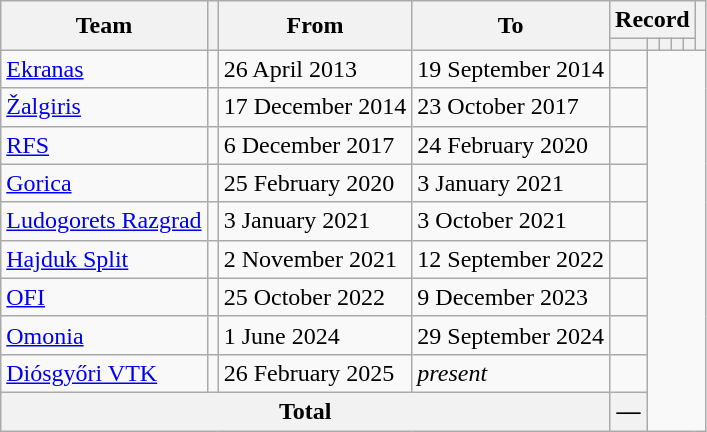<table class=wikitable style="text-align: center">
<tr>
<th rowspan=2>Team</th>
<th rowspan=2></th>
<th rowspan=2>From</th>
<th rowspan=2>To</th>
<th colspan=5>Record</th>
<th rowspan=2></th>
</tr>
<tr>
<th></th>
<th></th>
<th></th>
<th></th>
<th></th>
</tr>
<tr>
<td align=left><a href='#'>Ekranas</a></td>
<td></td>
<td align=left>26 April 2013</td>
<td align=left>19 September 2014<br></td>
<td></td>
</tr>
<tr>
<td align=left><a href='#'>Žalgiris</a></td>
<td></td>
<td align=left>17 December 2014</td>
<td align=left>23 October 2017<br></td>
<td></td>
</tr>
<tr>
<td align=left><a href='#'>RFS</a></td>
<td></td>
<td align=left>6 December 2017</td>
<td align=left>24 February 2020<br></td>
<td></td>
</tr>
<tr>
<td align=left><a href='#'>Gorica</a></td>
<td></td>
<td align=left>25 February 2020</td>
<td align=left>3 January 2021<br></td>
<td></td>
</tr>
<tr>
<td align=left><a href='#'>Ludogorets Razgrad</a></td>
<td></td>
<td align=left>3 January 2021</td>
<td align=left>3 October 2021<br></td>
<td></td>
</tr>
<tr>
<td align=left><a href='#'>Hajduk Split</a></td>
<td></td>
<td align=left>2 November 2021</td>
<td align=left>12 September 2022<br></td>
<td></td>
</tr>
<tr>
<td align=left><a href='#'>OFI</a></td>
<td></td>
<td align=left>25 October 2022</td>
<td align=left>9 December 2023<br></td>
<td></td>
</tr>
<tr>
<td align=left><a href='#'>Omonia</a></td>
<td></td>
<td align=left>1 June 2024</td>
<td align=left>29 September 2024<br></td>
<td></td>
</tr>
<tr>
<td align=left><a href='#'>Diósgyőri VTK</a></td>
<td></td>
<td align=left>26 February 2025</td>
<td align=left><em>present</em><br></td>
<td></td>
</tr>
<tr>
<th colspan=4>Total<br></th>
<th>—</th>
</tr>
</table>
